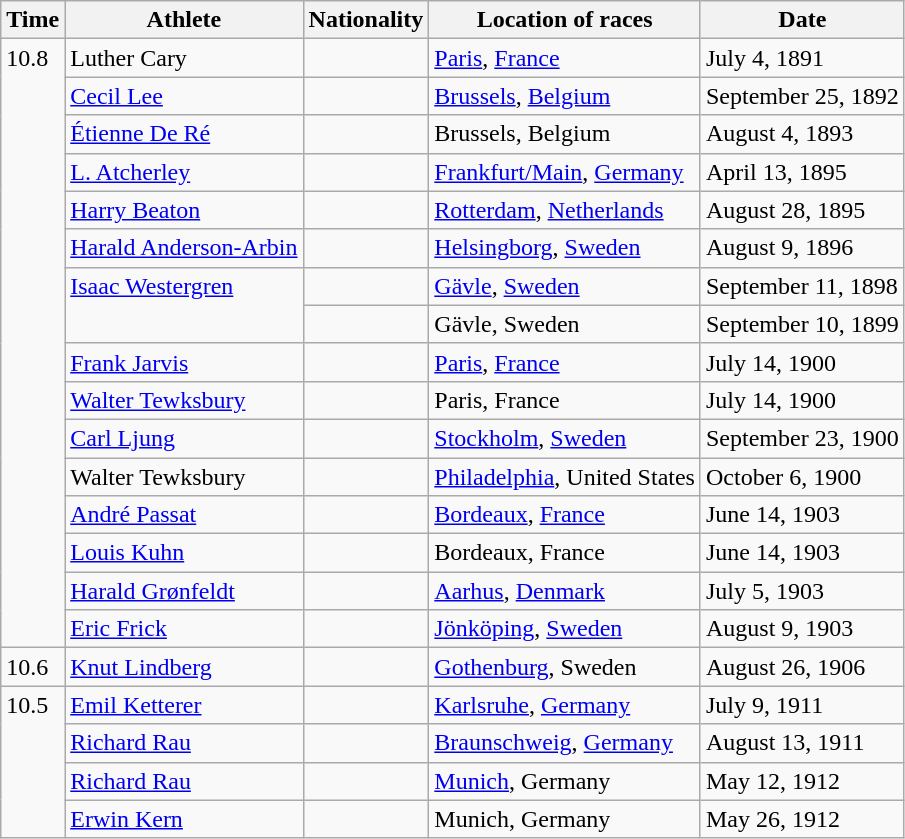<table class="wikitable">
<tr>
<th>Time</th>
<th>Athlete</th>
<th>Nationality</th>
<th>Location of races</th>
<th>Date</th>
</tr>
<tr>
<td rowspan="16" style="vertical-align:top;">10.8</td>
<td>Luther Cary</td>
<td></td>
<td><a href='#'>Paris</a>, <a href='#'>France</a></td>
<td>July 4, 1891</td>
</tr>
<tr>
<td><a href='#'>Cecil Lee</a></td>
<td></td>
<td><a href='#'>Brussels</a>, <a href='#'>Belgium</a></td>
<td>September 25, 1892</td>
</tr>
<tr>
<td><a href='#'>Étienne De Ré</a></td>
<td></td>
<td>Brussels, Belgium</td>
<td>August 4, 1893</td>
</tr>
<tr>
<td><a href='#'>L. Atcherley</a></td>
<td></td>
<td><a href='#'>Frankfurt/Main</a>, <a href='#'>Germany</a></td>
<td>April 13, 1895</td>
</tr>
<tr>
<td><a href='#'>Harry Beaton</a></td>
<td></td>
<td><a href='#'>Rotterdam</a>, <a href='#'>Netherlands</a></td>
<td>August 28, 1895</td>
</tr>
<tr>
<td><a href='#'>Harald Anderson-Arbin</a></td>
<td></td>
<td><a href='#'>Helsingborg</a>, <a href='#'>Sweden</a></td>
<td>August 9, 1896</td>
</tr>
<tr>
<td rowspan="2" style="vertical-align:top;"><a href='#'>Isaac Westergren</a></td>
<td></td>
<td><a href='#'>Gävle</a>, <a href='#'>Sweden</a></td>
<td>September 11, 1898</td>
</tr>
<tr>
<td></td>
<td>Gävle, Sweden</td>
<td>September 10, 1899</td>
</tr>
<tr>
<td><a href='#'>Frank Jarvis</a></td>
<td></td>
<td><a href='#'>Paris</a>, <a href='#'>France</a></td>
<td>July 14, 1900</td>
</tr>
<tr>
<td><a href='#'>Walter Tewksbury</a></td>
<td></td>
<td>Paris, France</td>
<td>July 14, 1900</td>
</tr>
<tr>
<td><a href='#'>Carl Ljung</a></td>
<td></td>
<td><a href='#'>Stockholm</a>, <a href='#'>Sweden</a></td>
<td>September 23, 1900</td>
</tr>
<tr>
<td>Walter Tewksbury</td>
<td></td>
<td><a href='#'>Philadelphia</a>, United States</td>
<td>October 6, 1900</td>
</tr>
<tr>
<td><a href='#'>André Passat</a></td>
<td></td>
<td><a href='#'>Bordeaux</a>, <a href='#'>France</a></td>
<td>June 14, 1903</td>
</tr>
<tr>
<td><a href='#'>Louis Kuhn</a></td>
<td></td>
<td>Bordeaux, France</td>
<td>June 14, 1903</td>
</tr>
<tr>
<td><a href='#'>Harald Grønfeldt</a></td>
<td></td>
<td><a href='#'>Aarhus</a>, <a href='#'>Denmark</a></td>
<td>July 5, 1903</td>
</tr>
<tr>
<td><a href='#'>Eric Frick</a></td>
<td></td>
<td><a href='#'>Jönköping</a>, <a href='#'>Sweden</a></td>
<td>August 9, 1903</td>
</tr>
<tr>
<td>10.6</td>
<td><a href='#'>Knut Lindberg</a></td>
<td></td>
<td><a href='#'>Gothenburg</a>, Sweden</td>
<td>August 26, 1906</td>
</tr>
<tr>
<td rowspan="4" style="vertical-align:top;">10.5</td>
<td><a href='#'>Emil Ketterer</a></td>
<td></td>
<td><a href='#'>Karlsruhe</a>, <a href='#'>Germany</a></td>
<td>July 9, 1911</td>
</tr>
<tr>
<td><a href='#'>Richard Rau</a></td>
<td></td>
<td><a href='#'>Braunschweig</a>, <a href='#'>Germany</a></td>
<td>August 13, 1911</td>
</tr>
<tr>
<td><a href='#'>Richard Rau</a></td>
<td></td>
<td><a href='#'>Munich</a>, Germany</td>
<td>May 12, 1912</td>
</tr>
<tr>
<td><a href='#'>Erwin Kern</a></td>
<td></td>
<td>Munich, Germany</td>
<td>May 26, 1912</td>
</tr>
</table>
